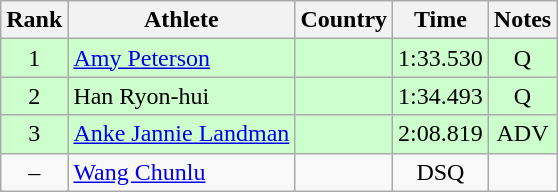<table class="wikitable" style="text-align:center">
<tr>
<th>Rank</th>
<th>Athlete</th>
<th>Country</th>
<th>Time</th>
<th>Notes</th>
</tr>
<tr bgcolor=ccffcc>
<td>1</td>
<td align=left><a href='#'>Amy Peterson</a></td>
<td align=left></td>
<td>1:33.530</td>
<td>Q </td>
</tr>
<tr bgcolor=ccffcc>
<td>2</td>
<td align=left>Han Ryon-hui</td>
<td align=left></td>
<td>1:34.493</td>
<td>Q</td>
</tr>
<tr bgcolor=ccffcc>
<td>3</td>
<td align=left><a href='#'>Anke Jannie Landman</a></td>
<td align=left></td>
<td>2:08.819</td>
<td>ADV</td>
</tr>
<tr>
<td>–</td>
<td align=left><a href='#'>Wang Chunlu</a></td>
<td align=left></td>
<td>DSQ</td>
<td></td>
</tr>
</table>
